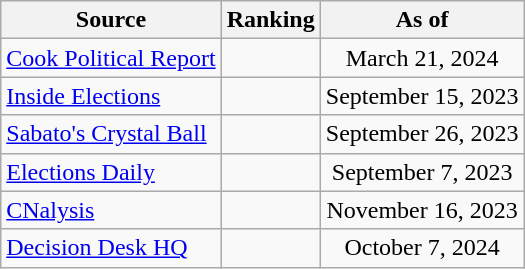<table class="wikitable" style="text-align:center">
<tr>
<th>Source</th>
<th>Ranking</th>
<th>As of</th>
</tr>
<tr>
<td align=left><a href='#'>Cook Political Report</a></td>
<td></td>
<td>March 21, 2024</td>
</tr>
<tr>
<td align=left><a href='#'>Inside Elections</a></td>
<td></td>
<td>September 15, 2023</td>
</tr>
<tr>
<td align=left><a href='#'>Sabato's Crystal Ball</a></td>
<td></td>
<td>September 26, 2023</td>
</tr>
<tr>
<td align=left><a href='#'>Elections Daily</a></td>
<td></td>
<td>September 7, 2023</td>
</tr>
<tr>
<td align=left><a href='#'>CNalysis</a></td>
<td></td>
<td>November 16, 2023</td>
</tr>
<tr>
<td align=left><a href='#'>Decision Desk HQ</a></td>
<td></td>
<td>October 7, 2024</td>
</tr>
</table>
